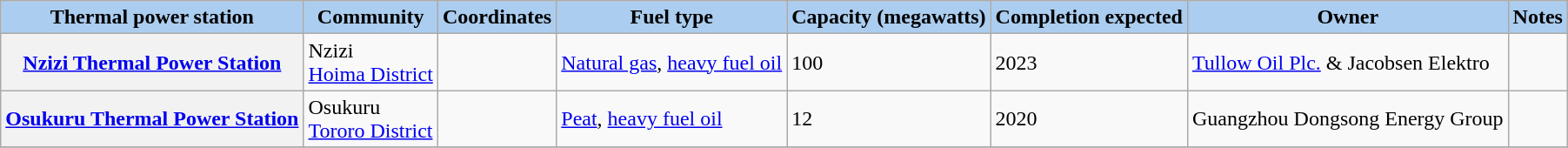<table class="wikitable sortable">
<tr>
<th style="background-color:#ABCDEF;">Thermal power station</th>
<th style="background-color:#ABCDEF;">Community</th>
<th style="background-color:#ABCDEF;">Coordinates</th>
<th style="background-color:#ABCDEF;">Fuel type</th>
<th data-sort-type="number" style="background-color:#ABCDEF;">Capacity (megawatts)</th>
<th style="background-color:#ABCDEF;">Completion expected</th>
<th style="background-color:#ABCDEF;">Owner</th>
<th style="background-color:#ABCDEF;">Notes</th>
</tr>
<tr>
<th><a href='#'>Nzizi Thermal Power Station</a></th>
<td>Nzizi <br> <a href='#'>Hoima District</a></td>
<td></td>
<td><a href='#'>Natural gas</a>, <a href='#'>heavy fuel oil</a></td>
<td>100</td>
<td>2023</td>
<td><a href='#'>Tullow Oil Plc.</a> & Jacobsen Elektro</td>
<td></td>
</tr>
<tr>
<th><a href='#'>Osukuru Thermal Power Station</a></th>
<td>Osukuru <br> <a href='#'>Tororo District</a></td>
<td></td>
<td><a href='#'>Peat</a>, <a href='#'>heavy fuel oil</a></td>
<td>12</td>
<td>2020</td>
<td>Guangzhou Dongsong Energy Group</td>
<td></td>
</tr>
<tr>
</tr>
</table>
